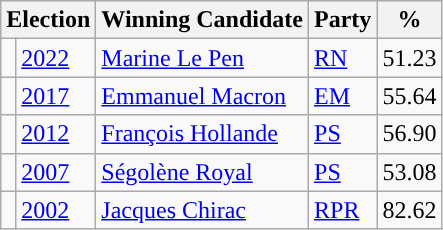<table class="wikitable">
<tr>
<th colspan="2">Election</th>
<th>Winning Candidate</th>
<th>Party</th>
<th>%</th>
</tr>
<tr>
<td style="background-color: "></td>
<td><a href='#'>2022</a></td>
<td><a href='#'>Marine Le Pen</a></td>
<td><a href='#'>RN</a></td>
<td>51.23</td>
</tr>
<tr>
<td style="background-color: "></td>
<td><a href='#'>2017</a></td>
<td><a href='#'>Emmanuel Macron</a></td>
<td><a href='#'>EM</a></td>
<td>55.64</td>
</tr>
<tr>
<td style="background-color: "></td>
<td><a href='#'>2012</a></td>
<td><a href='#'>François Hollande</a></td>
<td><a href='#'>PS</a></td>
<td>56.90</td>
</tr>
<tr>
<td style="background-color: "></td>
<td><a href='#'>2007</a></td>
<td><a href='#'>Ségolène Royal</a></td>
<td><a href='#'>PS</a></td>
<td>53.08</td>
</tr>
<tr>
<td style="background-color: "></td>
<td><a href='#'>2002</a></td>
<td><a href='#'>Jacques Chirac</a></td>
<td><a href='#'>RPR</a></td>
<td>82.62</td>
</tr>
</table>
